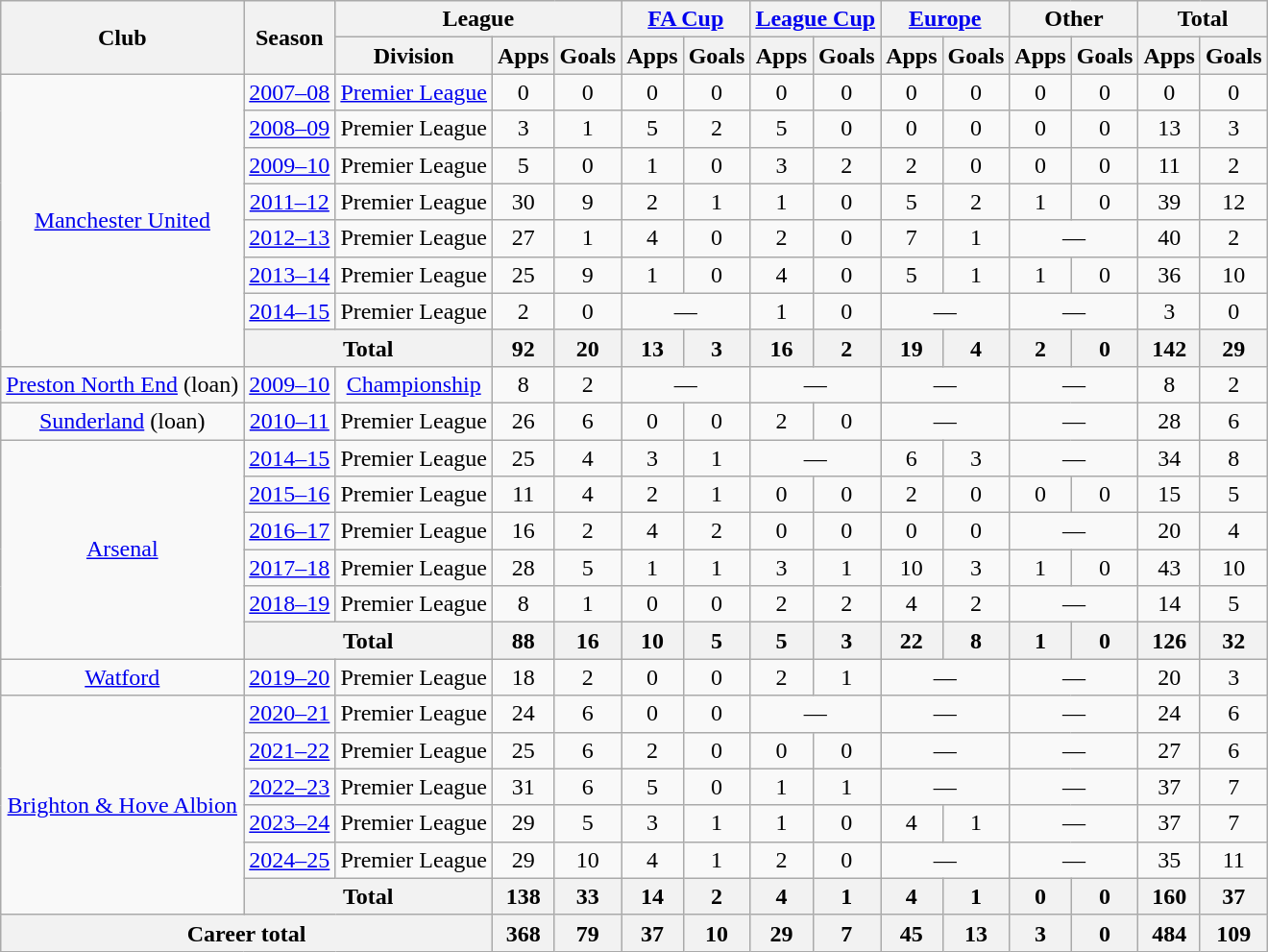<table class="wikitable" style="text-align: center;">
<tr>
<th rowspan="2">Club</th>
<th rowspan="2">Season</th>
<th colspan="3">League</th>
<th colspan="2"><a href='#'>FA Cup</a></th>
<th colspan="2"><a href='#'>League Cup</a></th>
<th colspan="2"><a href='#'>Europe</a></th>
<th colspan="2">Other</th>
<th colspan="2">Total</th>
</tr>
<tr>
<th>Division</th>
<th>Apps</th>
<th>Goals</th>
<th>Apps</th>
<th>Goals</th>
<th>Apps</th>
<th>Goals</th>
<th>Apps</th>
<th>Goals</th>
<th>Apps</th>
<th>Goals</th>
<th>Apps</th>
<th>Goals</th>
</tr>
<tr>
<td rowspan=8><a href='#'>Manchester United</a></td>
<td><a href='#'>2007–08</a></td>
<td><a href='#'>Premier League</a></td>
<td>0</td>
<td>0</td>
<td>0</td>
<td>0</td>
<td>0</td>
<td>0</td>
<td>0</td>
<td>0</td>
<td>0</td>
<td>0</td>
<td>0</td>
<td>0</td>
</tr>
<tr>
<td><a href='#'>2008–09</a></td>
<td>Premier League</td>
<td>3</td>
<td>1</td>
<td>5</td>
<td>2</td>
<td>5</td>
<td>0</td>
<td>0</td>
<td>0</td>
<td>0</td>
<td>0</td>
<td>13</td>
<td>3</td>
</tr>
<tr>
<td><a href='#'>2009–10</a></td>
<td>Premier League</td>
<td>5</td>
<td>0</td>
<td>1</td>
<td>0</td>
<td>3</td>
<td>2</td>
<td>2</td>
<td>0</td>
<td>0</td>
<td>0</td>
<td>11</td>
<td>2</td>
</tr>
<tr p>
<td><a href='#'>2011–12</a></td>
<td>Premier League</td>
<td>30</td>
<td>9</td>
<td>2</td>
<td>1</td>
<td>1</td>
<td>0</td>
<td>5</td>
<td>2</td>
<td>1</td>
<td>0</td>
<td>39</td>
<td>12</td>
</tr>
<tr>
<td><a href='#'>2012–13</a></td>
<td>Premier League</td>
<td>27</td>
<td>1</td>
<td>4</td>
<td>0</td>
<td>2</td>
<td>0</td>
<td>7</td>
<td>1</td>
<td colspan="2">—</td>
<td>40</td>
<td>2</td>
</tr>
<tr>
<td><a href='#'>2013–14</a></td>
<td>Premier League</td>
<td>25</td>
<td>9</td>
<td>1</td>
<td>0</td>
<td>4</td>
<td>0</td>
<td>5</td>
<td>1</td>
<td>1</td>
<td>0</td>
<td>36</td>
<td>10</td>
</tr>
<tr>
<td><a href='#'>2014–15</a></td>
<td>Premier League</td>
<td>2</td>
<td>0</td>
<td colspan="2">—</td>
<td>1</td>
<td>0</td>
<td colspan="2">—</td>
<td colspan="2">—</td>
<td>3</td>
<td>0</td>
</tr>
<tr>
<th colspan="2">Total</th>
<th>92</th>
<th>20</th>
<th>13</th>
<th>3</th>
<th>16</th>
<th>2</th>
<th>19</th>
<th>4</th>
<th>2</th>
<th>0</th>
<th>142</th>
<th>29</th>
</tr>
<tr>
<td><a href='#'>Preston North End</a> (loan)</td>
<td><a href='#'>2009–10</a></td>
<td><a href='#'>Championship</a></td>
<td>8</td>
<td>2</td>
<td colspan="2">—</td>
<td colspan="2">—</td>
<td colspan="2">—</td>
<td colspan="2">—</td>
<td>8</td>
<td>2</td>
</tr>
<tr>
<td><a href='#'>Sunderland</a> (loan)</td>
<td><a href='#'>2010–11</a></td>
<td>Premier League</td>
<td>26</td>
<td>6</td>
<td>0</td>
<td>0</td>
<td>2</td>
<td>0</td>
<td colspan="2">—</td>
<td colspan="2">—</td>
<td>28</td>
<td>6</td>
</tr>
<tr>
<td rowspan="6"><a href='#'>Arsenal</a></td>
<td><a href='#'>2014–15</a></td>
<td>Premier League</td>
<td>25</td>
<td>4</td>
<td>3</td>
<td>1</td>
<td colspan="2">—</td>
<td>6</td>
<td>3</td>
<td colspan="2">—</td>
<td>34</td>
<td>8</td>
</tr>
<tr>
<td><a href='#'>2015–16</a></td>
<td>Premier League</td>
<td>11</td>
<td>4</td>
<td>2</td>
<td>1</td>
<td>0</td>
<td>0</td>
<td>2</td>
<td>0</td>
<td>0</td>
<td>0</td>
<td>15</td>
<td>5</td>
</tr>
<tr>
<td><a href='#'>2016–17</a></td>
<td>Premier League</td>
<td>16</td>
<td>2</td>
<td>4</td>
<td>2</td>
<td>0</td>
<td>0</td>
<td>0</td>
<td>0</td>
<td colspan="2">—</td>
<td>20</td>
<td>4</td>
</tr>
<tr>
<td><a href='#'>2017–18</a></td>
<td>Premier League</td>
<td>28</td>
<td>5</td>
<td>1</td>
<td>1</td>
<td>3</td>
<td>1</td>
<td>10</td>
<td>3</td>
<td>1</td>
<td>0</td>
<td>43</td>
<td>10</td>
</tr>
<tr>
<td><a href='#'>2018–19</a></td>
<td>Premier League</td>
<td>8</td>
<td>1</td>
<td>0</td>
<td>0</td>
<td>2</td>
<td>2</td>
<td>4</td>
<td>2</td>
<td colspan="2">—</td>
<td>14</td>
<td>5</td>
</tr>
<tr>
<th colspan="2">Total</th>
<th>88</th>
<th>16</th>
<th>10</th>
<th>5</th>
<th>5</th>
<th>3</th>
<th>22</th>
<th>8</th>
<th>1</th>
<th>0</th>
<th>126</th>
<th>32</th>
</tr>
<tr>
<td><a href='#'>Watford</a></td>
<td><a href='#'>2019–20</a></td>
<td>Premier League</td>
<td>18</td>
<td>2</td>
<td>0</td>
<td>0</td>
<td>2</td>
<td>1</td>
<td colspan="2">—</td>
<td colspan="2">—</td>
<td>20</td>
<td>3</td>
</tr>
<tr>
<td rowspan="6"><a href='#'>Brighton & Hove Albion</a></td>
<td><a href='#'>2020–21</a></td>
<td>Premier League</td>
<td>24</td>
<td>6</td>
<td>0</td>
<td>0</td>
<td colspan="2">—</td>
<td colspan=2">—</td>
<td colspan="2">—</td>
<td>24</td>
<td>6</td>
</tr>
<tr>
<td><a href='#'>2021–22</a></td>
<td>Premier League</td>
<td>25</td>
<td>6</td>
<td>2</td>
<td>0</td>
<td>0</td>
<td>0</td>
<td colspan="2">—</td>
<td colspan="2">—</td>
<td>27</td>
<td>6</td>
</tr>
<tr>
<td><a href='#'>2022–23</a></td>
<td>Premier League</td>
<td>31</td>
<td>6</td>
<td>5</td>
<td>0</td>
<td>1</td>
<td>1</td>
<td colspan="2">—</td>
<td colspan="2">—</td>
<td>37</td>
<td>7</td>
</tr>
<tr>
<td><a href='#'>2023–24</a></td>
<td>Premier League</td>
<td>29</td>
<td>5</td>
<td>3</td>
<td>1</td>
<td>1</td>
<td>0</td>
<td>4</td>
<td>1</td>
<td colspan="2">—</td>
<td>37</td>
<td>7</td>
</tr>
<tr>
<td><a href='#'>2024–25</a></td>
<td>Premier League</td>
<td>29</td>
<td>10</td>
<td>4</td>
<td>1</td>
<td>2</td>
<td>0</td>
<td colspan="2">—</td>
<td colspan="2">—</td>
<td>35</td>
<td>11</td>
</tr>
<tr>
<th colspan="2">Total</th>
<th>138</th>
<th>33</th>
<th>14</th>
<th>2</th>
<th>4</th>
<th>1</th>
<th>4</th>
<th>1</th>
<th>0</th>
<th>0</th>
<th>160</th>
<th>37</th>
</tr>
<tr>
<th colspan="3">Career total</th>
<th>368</th>
<th>79</th>
<th>37</th>
<th>10</th>
<th>29</th>
<th>7</th>
<th>45</th>
<th>13</th>
<th>3</th>
<th>0</th>
<th>484</th>
<th>109</th>
</tr>
</table>
